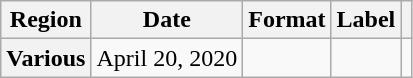<table class="wikitable plainrowheaders">
<tr>
<th>Region</th>
<th>Date</th>
<th>Format</th>
<th>Label</th>
<th></th>
</tr>
<tr>
<th scope="row">Various</th>
<td>April 20, 2020</td>
<td></td>
<td></td>
<td></td>
</tr>
</table>
